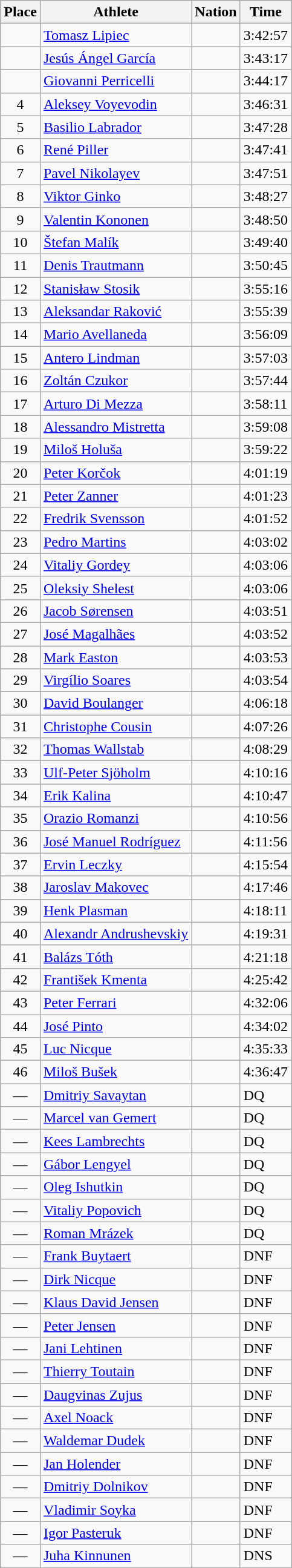<table class="wikitable sortable">
<tr>
<th>Place</th>
<th>Athlete</th>
<th>Nation</th>
<th>Time</th>
</tr>
<tr>
<td align=center></td>
<td><a href='#'>Tomasz Lipiec</a></td>
<td></td>
<td>3:42:57</td>
</tr>
<tr>
<td align=center></td>
<td><a href='#'>Jesús Ángel García</a></td>
<td></td>
<td>3:43:17</td>
</tr>
<tr>
<td align=center></td>
<td><a href='#'>Giovanni Perricelli</a></td>
<td></td>
<td>3:44:17</td>
</tr>
<tr>
<td align=center>4</td>
<td><a href='#'>Aleksey Voyevodin</a></td>
<td></td>
<td>3:46:31</td>
</tr>
<tr>
<td align=center>5</td>
<td><a href='#'>Basilio Labrador</a></td>
<td></td>
<td>3:47:28</td>
</tr>
<tr>
<td align=center>6</td>
<td><a href='#'>René Piller</a></td>
<td></td>
<td>3:47:41</td>
</tr>
<tr>
<td align=center>7</td>
<td><a href='#'>Pavel Nikolayev</a></td>
<td></td>
<td>3:47:51</td>
</tr>
<tr>
<td align=center>8</td>
<td><a href='#'>Viktor Ginko</a></td>
<td></td>
<td>3:48:27</td>
</tr>
<tr>
<td align=center>9</td>
<td><a href='#'>Valentin Kononen</a></td>
<td></td>
<td>3:48:50</td>
</tr>
<tr>
<td align=center>10</td>
<td><a href='#'>Štefan Malík</a></td>
<td></td>
<td>3:49:40</td>
</tr>
<tr>
<td align=center>11</td>
<td><a href='#'>Denis Trautmann</a></td>
<td></td>
<td>3:50:45</td>
</tr>
<tr>
<td align=center>12</td>
<td><a href='#'>Stanisław Stosik</a></td>
<td></td>
<td>3:55:16</td>
</tr>
<tr>
<td align=center>13</td>
<td><a href='#'>Aleksandar Raković</a></td>
<td></td>
<td>3:55:39</td>
</tr>
<tr>
<td align=center>14</td>
<td><a href='#'>Mario Avellaneda</a></td>
<td></td>
<td>3:56:09</td>
</tr>
<tr>
<td align=center>15</td>
<td><a href='#'>Antero Lindman</a></td>
<td></td>
<td>3:57:03</td>
</tr>
<tr>
<td align=center>16</td>
<td><a href='#'>Zoltán Czukor</a></td>
<td></td>
<td>3:57:44</td>
</tr>
<tr>
<td align=center>17</td>
<td><a href='#'>Arturo Di Mezza</a></td>
<td></td>
<td>3:58:11</td>
</tr>
<tr>
<td align=center>18</td>
<td><a href='#'>Alessandro Mistretta</a></td>
<td></td>
<td>3:59:08</td>
</tr>
<tr>
<td align=center>19</td>
<td><a href='#'>Miloš Holuša</a></td>
<td></td>
<td>3:59:22</td>
</tr>
<tr>
<td align=center>20</td>
<td><a href='#'>Peter Korčok</a></td>
<td></td>
<td>4:01:19</td>
</tr>
<tr>
<td align=center>21</td>
<td><a href='#'>Peter Zanner</a></td>
<td></td>
<td>4:01:23</td>
</tr>
<tr>
<td align=center>22</td>
<td><a href='#'>Fredrik Svensson</a></td>
<td></td>
<td>4:01:52</td>
</tr>
<tr>
<td align=center>23</td>
<td><a href='#'>Pedro Martins</a></td>
<td></td>
<td>4:03:02</td>
</tr>
<tr>
<td align=center>24</td>
<td><a href='#'>Vitaliy Gordey</a></td>
<td></td>
<td>4:03:06</td>
</tr>
<tr>
<td align=center>25</td>
<td><a href='#'>Oleksiy Shelest</a></td>
<td></td>
<td>4:03:06</td>
</tr>
<tr>
<td align=center>26</td>
<td><a href='#'>Jacob Sørensen</a></td>
<td></td>
<td>4:03:51</td>
</tr>
<tr>
<td align=center>27</td>
<td><a href='#'>José Magalhães</a></td>
<td></td>
<td>4:03:52</td>
</tr>
<tr>
<td align=center>28</td>
<td><a href='#'>Mark Easton</a></td>
<td></td>
<td>4:03:53</td>
</tr>
<tr>
<td align=center>29</td>
<td><a href='#'>Virgílio Soares</a></td>
<td></td>
<td>4:03:54</td>
</tr>
<tr>
<td align=center>30</td>
<td><a href='#'>David Boulanger</a></td>
<td></td>
<td>4:06:18</td>
</tr>
<tr>
<td align=center>31</td>
<td><a href='#'>Christophe Cousin</a></td>
<td></td>
<td>4:07:26</td>
</tr>
<tr>
<td align=center>32</td>
<td><a href='#'>Thomas Wallstab</a></td>
<td></td>
<td>4:08:29</td>
</tr>
<tr>
<td align=center>33</td>
<td><a href='#'>Ulf-Peter Sjöholm</a></td>
<td></td>
<td>4:10:16</td>
</tr>
<tr>
<td align=center>34</td>
<td><a href='#'>Erik Kalina</a></td>
<td></td>
<td>4:10:47</td>
</tr>
<tr>
<td align=center>35</td>
<td><a href='#'>Orazio Romanzi</a></td>
<td></td>
<td>4:10:56</td>
</tr>
<tr>
<td align=center>36</td>
<td><a href='#'>José Manuel Rodríguez</a></td>
<td></td>
<td>4:11:56</td>
</tr>
<tr>
<td align=center>37</td>
<td><a href='#'>Ervin Leczky</a></td>
<td></td>
<td>4:15:54</td>
</tr>
<tr>
<td align=center>38</td>
<td><a href='#'>Jaroslav Makovec</a></td>
<td></td>
<td>4:17:46</td>
</tr>
<tr>
<td align=center>39</td>
<td><a href='#'>Henk Plasman</a></td>
<td></td>
<td>4:18:11</td>
</tr>
<tr>
<td align=center>40</td>
<td><a href='#'>Alexandr Andrushevskiy</a></td>
<td></td>
<td>4:19:31</td>
</tr>
<tr>
<td align=center>41</td>
<td><a href='#'>Balázs Tóth</a></td>
<td></td>
<td>4:21:18</td>
</tr>
<tr>
<td align=center>42</td>
<td><a href='#'>František Kmenta</a></td>
<td></td>
<td>4:25:42</td>
</tr>
<tr>
<td align=center>43</td>
<td><a href='#'>Peter Ferrari</a></td>
<td></td>
<td>4:32:06</td>
</tr>
<tr>
<td align=center>44</td>
<td><a href='#'>José Pinto</a></td>
<td></td>
<td>4:34:02</td>
</tr>
<tr>
<td align=center>45</td>
<td><a href='#'>Luc Nicque</a></td>
<td></td>
<td>4:35:33</td>
</tr>
<tr>
<td align=center>46</td>
<td><a href='#'>Miloš Bušek</a></td>
<td></td>
<td>4:36:47</td>
</tr>
<tr>
<td align=center>—</td>
<td><a href='#'>Dmitriy Savaytan</a></td>
<td></td>
<td>DQ</td>
</tr>
<tr>
<td align=center>—</td>
<td><a href='#'>Marcel van Gemert</a></td>
<td></td>
<td>DQ</td>
</tr>
<tr>
<td align=center>—</td>
<td><a href='#'>Kees Lambrechts</a></td>
<td></td>
<td>DQ</td>
</tr>
<tr>
<td align=center>—</td>
<td><a href='#'>Gábor Lengyel</a></td>
<td></td>
<td>DQ</td>
</tr>
<tr>
<td align=center>—</td>
<td><a href='#'>Oleg Ishutkin</a></td>
<td></td>
<td>DQ</td>
</tr>
<tr>
<td align=center>—</td>
<td><a href='#'>Vitaliy Popovich</a></td>
<td></td>
<td>DQ</td>
</tr>
<tr>
<td align=center>—</td>
<td><a href='#'>Roman Mrázek</a></td>
<td></td>
<td>DQ</td>
</tr>
<tr>
<td align=center>—</td>
<td><a href='#'>Frank Buytaert</a></td>
<td></td>
<td>DNF</td>
</tr>
<tr>
<td align=center>—</td>
<td><a href='#'>Dirk Nicque</a></td>
<td></td>
<td>DNF</td>
</tr>
<tr>
<td align=center>—</td>
<td><a href='#'>Klaus David Jensen</a></td>
<td></td>
<td>DNF</td>
</tr>
<tr>
<td align=center>—</td>
<td><a href='#'>Peter Jensen</a></td>
<td></td>
<td>DNF</td>
</tr>
<tr>
<td align=center>—</td>
<td><a href='#'>Jani Lehtinen</a></td>
<td></td>
<td>DNF</td>
</tr>
<tr>
<td align=center>—</td>
<td><a href='#'>Thierry Toutain</a></td>
<td></td>
<td>DNF</td>
</tr>
<tr>
<td align=center>—</td>
<td><a href='#'>Daugvinas Zujus</a></td>
<td></td>
<td>DNF</td>
</tr>
<tr>
<td align=center>—</td>
<td><a href='#'>Axel Noack</a></td>
<td></td>
<td>DNF</td>
</tr>
<tr>
<td align=center>—</td>
<td><a href='#'>Waldemar Dudek</a></td>
<td></td>
<td>DNF</td>
</tr>
<tr>
<td align=center>—</td>
<td><a href='#'>Jan Holender</a></td>
<td></td>
<td>DNF</td>
</tr>
<tr>
<td align=center>—</td>
<td><a href='#'>Dmitriy Dolnikov</a></td>
<td></td>
<td>DNF</td>
</tr>
<tr>
<td align=center>—</td>
<td><a href='#'>Vladimir Soyka</a></td>
<td></td>
<td>DNF</td>
</tr>
<tr>
<td align=center>—</td>
<td><a href='#'>Igor Pasteruk</a></td>
<td></td>
<td>DNF</td>
</tr>
<tr>
<td align=center>—</td>
<td><a href='#'>Juha Kinnunen</a></td>
<td></td>
<td>DNS</td>
</tr>
</table>
